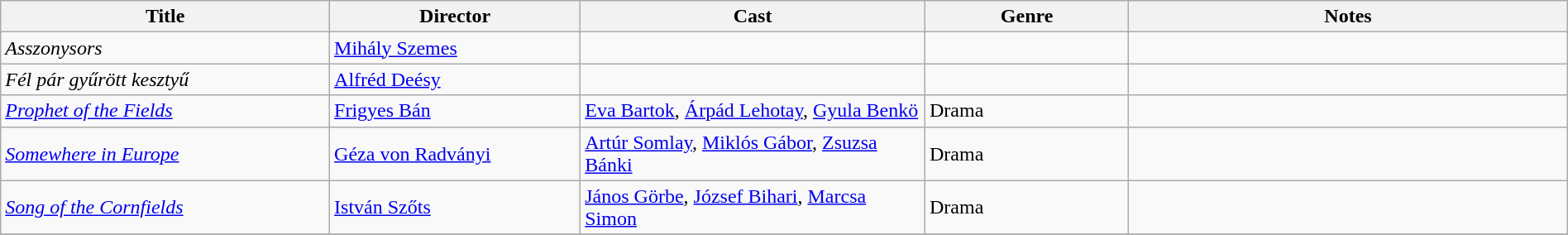<table class="wikitable" style="width:100%;">
<tr>
<th style="width:21%;">Title</th>
<th style="width:16%;">Director</th>
<th style="width:22%;">Cast</th>
<th style="width:13%;">Genre</th>
<th style="width:28%;">Notes</th>
</tr>
<tr>
<td><em>Asszonysors </em></td>
<td><a href='#'>Mihály Szemes</a></td>
<td></td>
<td></td>
<td></td>
</tr>
<tr>
<td><em>Fél pár gyűrött kesztyű </em></td>
<td><a href='#'>Alfréd Deésy</a></td>
<td></td>
<td></td>
<td></td>
</tr>
<tr>
<td><em><a href='#'>Prophet of the Fields</a></em></td>
<td><a href='#'>Frigyes Bán</a></td>
<td><a href='#'>Eva Bartok</a>, <a href='#'>Árpád Lehotay</a>, <a href='#'>Gyula Benkö</a></td>
<td>Drama</td>
<td></td>
</tr>
<tr>
<td><em><a href='#'>Somewhere in Europe</a></em></td>
<td><a href='#'>Géza von Radványi</a></td>
<td><a href='#'>Artúr Somlay</a>, <a href='#'>Miklós Gábor</a>, <a href='#'>Zsuzsa Bánki</a></td>
<td>Drama</td>
<td></td>
</tr>
<tr>
<td><em><a href='#'>Song of the Cornfields</a></em></td>
<td><a href='#'>István Szőts</a></td>
<td><a href='#'>János Görbe</a>, <a href='#'>József Bihari</a>, <a href='#'>Marcsa Simon</a></td>
<td>Drama</td>
<td></td>
</tr>
<tr>
</tr>
</table>
